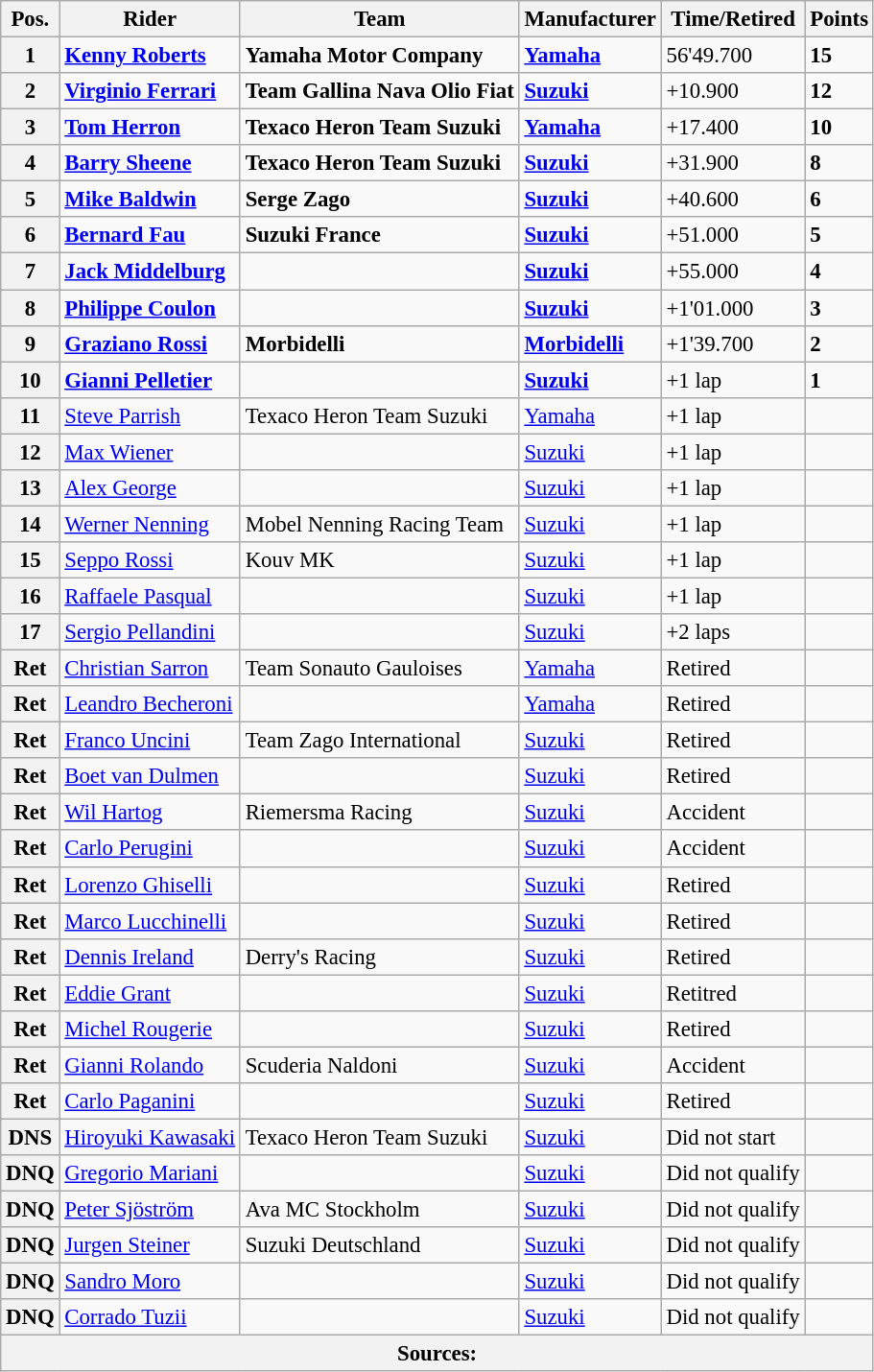<table class="wikitable" style="font-size: 95%;">
<tr>
<th>Pos.</th>
<th>Rider</th>
<th>Team</th>
<th>Manufacturer</th>
<th>Time/Retired</th>
<th>Points</th>
</tr>
<tr>
<th>1</th>
<td> <strong><a href='#'>Kenny Roberts</a></strong></td>
<td><strong>Yamaha Motor Company</strong></td>
<td><strong><a href='#'>Yamaha</a></strong></td>
<td>56'49.700</td>
<td><strong>15</strong></td>
</tr>
<tr>
<th>2</th>
<td> <strong><a href='#'>Virginio Ferrari</a></strong></td>
<td><strong>Team Gallina Nava Olio Fiat</strong></td>
<td><strong><a href='#'>Suzuki</a></strong></td>
<td>+10.900</td>
<td><strong>12</strong></td>
</tr>
<tr>
<th>3</th>
<td> <strong><a href='#'>Tom Herron</a></strong></td>
<td><strong>Texaco Heron Team Suzuki</strong></td>
<td><strong><a href='#'>Yamaha</a></strong></td>
<td>+17.400</td>
<td><strong>10</strong></td>
</tr>
<tr>
<th>4</th>
<td> <strong><a href='#'>Barry Sheene</a></strong></td>
<td><strong>Texaco Heron Team Suzuki</strong></td>
<td><strong><a href='#'>Suzuki</a></strong></td>
<td>+31.900</td>
<td><strong>8</strong></td>
</tr>
<tr>
<th>5</th>
<td> <strong><a href='#'>Mike Baldwin</a></strong></td>
<td><strong>Serge Zago</strong></td>
<td><strong><a href='#'>Suzuki</a></strong></td>
<td>+40.600</td>
<td><strong>6</strong></td>
</tr>
<tr>
<th>6</th>
<td> <strong><a href='#'>Bernard Fau</a></strong></td>
<td><strong>Suzuki France</strong></td>
<td><strong><a href='#'>Suzuki</a></strong></td>
<td>+51.000</td>
<td><strong>5</strong></td>
</tr>
<tr>
<th>7</th>
<td> <strong><a href='#'>Jack Middelburg</a></strong></td>
<td></td>
<td><strong><a href='#'>Suzuki</a></strong></td>
<td>+55.000</td>
<td><strong>4</strong></td>
</tr>
<tr>
<th>8</th>
<td> <strong><a href='#'>Philippe Coulon</a></strong></td>
<td></td>
<td><strong><a href='#'>Suzuki</a></strong></td>
<td>+1'01.000</td>
<td><strong>3</strong></td>
</tr>
<tr>
<th>9</th>
<td> <strong><a href='#'>Graziano Rossi</a></strong></td>
<td><strong>Morbidelli</strong></td>
<td><strong><a href='#'>Morbidelli</a></strong></td>
<td>+1'39.700</td>
<td><strong>2</strong></td>
</tr>
<tr>
<th>10</th>
<td> <strong><a href='#'>Gianni Pelletier</a></strong></td>
<td></td>
<td><strong><a href='#'>Suzuki</a></strong></td>
<td>+1 lap</td>
<td><strong>1</strong></td>
</tr>
<tr>
<th>11</th>
<td> <a href='#'>Steve Parrish</a></td>
<td>Texaco Heron Team Suzuki</td>
<td><a href='#'>Yamaha</a></td>
<td>+1 lap</td>
<td></td>
</tr>
<tr>
<th>12</th>
<td> <a href='#'>Max Wiener</a></td>
<td></td>
<td><a href='#'>Suzuki</a></td>
<td>+1 lap</td>
<td></td>
</tr>
<tr>
<th>13</th>
<td> <a href='#'>Alex George</a></td>
<td></td>
<td><a href='#'>Suzuki</a></td>
<td>+1 lap</td>
<td></td>
</tr>
<tr>
<th>14</th>
<td> <a href='#'>Werner Nenning</a></td>
<td>Mobel Nenning Racing Team</td>
<td><a href='#'>Suzuki</a></td>
<td>+1 lap</td>
<td></td>
</tr>
<tr>
<th>15</th>
<td> <a href='#'>Seppo Rossi</a></td>
<td>Kouv MK</td>
<td><a href='#'>Suzuki</a></td>
<td>+1 lap</td>
<td></td>
</tr>
<tr>
<th>16</th>
<td> <a href='#'>Raffaele Pasqual</a></td>
<td></td>
<td><a href='#'>Suzuki</a></td>
<td>+1 lap</td>
<td></td>
</tr>
<tr>
<th>17</th>
<td> <a href='#'>Sergio Pellandini</a></td>
<td></td>
<td><a href='#'>Suzuki</a></td>
<td>+2 laps</td>
<td></td>
</tr>
<tr>
<th>Ret</th>
<td> <a href='#'>Christian Sarron</a></td>
<td>Team Sonauto Gauloises</td>
<td><a href='#'>Yamaha</a></td>
<td>Retired</td>
<td></td>
</tr>
<tr>
<th>Ret</th>
<td> <a href='#'>Leandro Becheroni</a></td>
<td></td>
<td><a href='#'>Yamaha</a></td>
<td>Retired</td>
<td></td>
</tr>
<tr>
<th>Ret</th>
<td> <a href='#'>Franco Uncini</a></td>
<td>Team Zago International</td>
<td><a href='#'>Suzuki</a></td>
<td>Retired</td>
<td></td>
</tr>
<tr>
<th>Ret</th>
<td> <a href='#'>Boet van Dulmen</a></td>
<td></td>
<td><a href='#'>Suzuki</a></td>
<td>Retired</td>
<td></td>
</tr>
<tr>
<th>Ret</th>
<td> <a href='#'>Wil Hartog</a></td>
<td>Riemersma Racing</td>
<td><a href='#'>Suzuki</a></td>
<td>Accident</td>
<td></td>
</tr>
<tr>
<th>Ret</th>
<td> <a href='#'>Carlo Perugini</a></td>
<td></td>
<td><a href='#'>Suzuki</a></td>
<td>Accident</td>
<td></td>
</tr>
<tr>
<th>Ret</th>
<td> <a href='#'>Lorenzo Ghiselli</a></td>
<td></td>
<td><a href='#'>Suzuki</a></td>
<td>Retired</td>
<td></td>
</tr>
<tr>
<th>Ret</th>
<td> <a href='#'>Marco Lucchinelli</a></td>
<td></td>
<td><a href='#'>Suzuki</a></td>
<td>Retired</td>
<td></td>
</tr>
<tr>
<th>Ret</th>
<td> <a href='#'>Dennis Ireland</a></td>
<td>Derry's Racing</td>
<td><a href='#'>Suzuki</a></td>
<td>Retired</td>
<td></td>
</tr>
<tr>
<th>Ret</th>
<td> <a href='#'>Eddie Grant</a></td>
<td></td>
<td><a href='#'>Suzuki</a></td>
<td>Retitred</td>
<td></td>
</tr>
<tr>
<th>Ret</th>
<td> <a href='#'>Michel Rougerie</a></td>
<td></td>
<td><a href='#'>Suzuki</a></td>
<td>Retired</td>
<td></td>
</tr>
<tr>
<th>Ret</th>
<td> <a href='#'>Gianni Rolando</a></td>
<td>Scuderia Naldoni</td>
<td><a href='#'>Suzuki</a></td>
<td>Accident</td>
<td></td>
</tr>
<tr>
<th>Ret</th>
<td> <a href='#'>Carlo Paganini</a></td>
<td></td>
<td><a href='#'>Suzuki</a></td>
<td>Retired</td>
<td></td>
</tr>
<tr>
<th>DNS</th>
<td> <a href='#'>Hiroyuki Kawasaki</a></td>
<td>Texaco Heron Team Suzuki</td>
<td><a href='#'>Suzuki</a></td>
<td>Did not start</td>
<td></td>
</tr>
<tr>
<th>DNQ</th>
<td> <a href='#'>Gregorio Mariani</a></td>
<td></td>
<td><a href='#'>Suzuki</a></td>
<td>Did not qualify</td>
<td></td>
</tr>
<tr>
<th>DNQ</th>
<td> <a href='#'>Peter Sjöström</a></td>
<td>Ava MC Stockholm</td>
<td><a href='#'>Suzuki</a></td>
<td>Did not qualify</td>
<td></td>
</tr>
<tr>
<th>DNQ</th>
<td> <a href='#'>Jurgen Steiner</a></td>
<td>Suzuki Deutschland</td>
<td><a href='#'>Suzuki</a></td>
<td>Did not qualify</td>
<td></td>
</tr>
<tr>
<th>DNQ</th>
<td> <a href='#'>Sandro Moro</a></td>
<td></td>
<td><a href='#'>Suzuki</a></td>
<td>Did not qualify</td>
<td></td>
</tr>
<tr>
<th>DNQ</th>
<td> <a href='#'>Corrado Tuzii</a></td>
<td></td>
<td><a href='#'>Suzuki</a></td>
<td>Did not qualify</td>
<td></td>
</tr>
<tr>
<th colspan=8>Sources:</th>
</tr>
</table>
